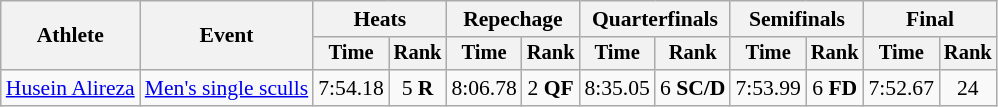<table class="wikitable" style="font-size:90%">
<tr>
<th rowspan="2">Athlete</th>
<th rowspan="2">Event</th>
<th colspan="2">Heats</th>
<th colspan="2">Repechage</th>
<th colspan="2">Quarterfinals</th>
<th colspan="2">Semifinals</th>
<th colspan="2">Final</th>
</tr>
<tr style="font-size:95%">
<th>Time</th>
<th>Rank</th>
<th>Time</th>
<th>Rank</th>
<th>Time</th>
<th>Rank</th>
<th>Time</th>
<th>Rank</th>
<th>Time</th>
<th>Rank</th>
</tr>
<tr align=center>
<td align=left><a href='#'>Husein Alireza</a></td>
<td align=left><a href='#'>Men's single sculls</a></td>
<td>7:54.18</td>
<td>5 <strong>R</strong></td>
<td>8:06.78</td>
<td>2 <strong>QF</strong></td>
<td>8:35.05</td>
<td>6 <strong>SC/D</strong></td>
<td>7:53.99</td>
<td>6 <strong>FD</strong></td>
<td>7:52.67</td>
<td>24</td>
</tr>
</table>
